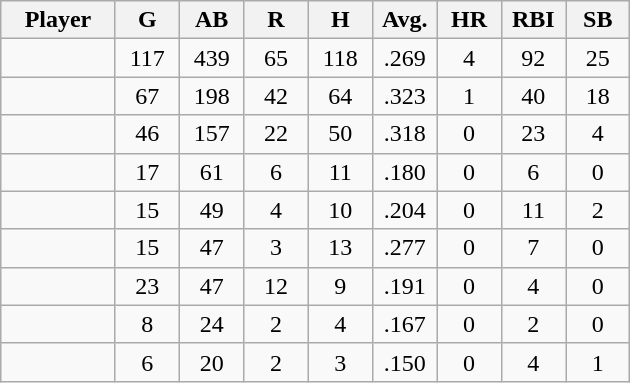<table class="wikitable sortable">
<tr>
<th bgcolor="#DDDDFF" width="16%">Player</th>
<th bgcolor="#DDDDFF" width="9%">G</th>
<th bgcolor="#DDDDFF" width="9%">AB</th>
<th bgcolor="#DDDDFF" width="9%">R</th>
<th bgcolor="#DDDDFF" width="9%">H</th>
<th bgcolor="#DDDDFF" width="9%">Avg.</th>
<th bgcolor="#DDDDFF" width="9%">HR</th>
<th bgcolor="#DDDDFF" width="9%">RBI</th>
<th bgcolor="#DDDDFF" width="9%">SB</th>
</tr>
<tr align="center">
<td></td>
<td>117</td>
<td>439</td>
<td>65</td>
<td>118</td>
<td>.269</td>
<td>4</td>
<td>92</td>
<td>25</td>
</tr>
<tr align="center">
<td></td>
<td>67</td>
<td>198</td>
<td>42</td>
<td>64</td>
<td>.323</td>
<td>1</td>
<td>40</td>
<td>18</td>
</tr>
<tr align="center">
<td></td>
<td>46</td>
<td>157</td>
<td>22</td>
<td>50</td>
<td>.318</td>
<td>0</td>
<td>23</td>
<td>4</td>
</tr>
<tr align="center">
<td></td>
<td>17</td>
<td>61</td>
<td>6</td>
<td>11</td>
<td>.180</td>
<td>0</td>
<td>6</td>
<td>0</td>
</tr>
<tr align="center">
<td></td>
<td>15</td>
<td>49</td>
<td>4</td>
<td>10</td>
<td>.204</td>
<td>0</td>
<td>11</td>
<td>2</td>
</tr>
<tr align="center">
<td></td>
<td>15</td>
<td>47</td>
<td>3</td>
<td>13</td>
<td>.277</td>
<td>0</td>
<td>7</td>
<td>0</td>
</tr>
<tr align="center">
<td></td>
<td>23</td>
<td>47</td>
<td>12</td>
<td>9</td>
<td>.191</td>
<td>0</td>
<td>4</td>
<td>0</td>
</tr>
<tr align="center">
<td></td>
<td>8</td>
<td>24</td>
<td>2</td>
<td>4</td>
<td>.167</td>
<td>0</td>
<td>2</td>
<td>0</td>
</tr>
<tr align="center">
<td></td>
<td>6</td>
<td>20</td>
<td>2</td>
<td>3</td>
<td>.150</td>
<td>0</td>
<td>4</td>
<td>1</td>
</tr>
</table>
